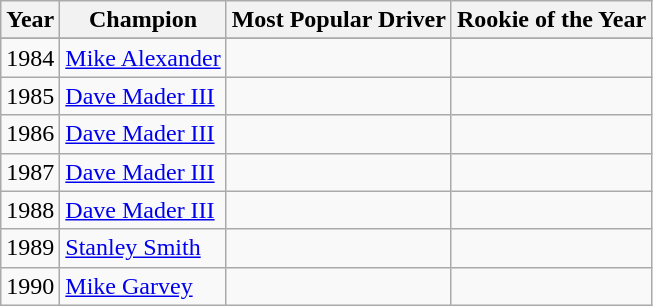<table class="wikitable">
<tr>
<th>Year</th>
<th>Champion</th>
<th>Most Popular Driver</th>
<th>Rookie of the Year</th>
</tr>
<tr>
</tr>
<tr>
<td>1984</td>
<td><a href='#'>Mike Alexander</a></td>
<td></td>
<td></td>
</tr>
<tr>
<td>1985</td>
<td><a href='#'>Dave Mader III</a></td>
<td></td>
<td></td>
</tr>
<tr>
<td>1986</td>
<td><a href='#'>Dave Mader III</a></td>
<td></td>
<td></td>
</tr>
<tr>
<td>1987</td>
<td><a href='#'>Dave Mader III</a></td>
<td></td>
<td></td>
</tr>
<tr>
<td>1988</td>
<td><a href='#'>Dave Mader III</a></td>
<td></td>
<td></td>
</tr>
<tr>
<td>1989</td>
<td><a href='#'>Stanley Smith</a></td>
<td></td>
<td></td>
</tr>
<tr>
<td>1990</td>
<td><a href='#'>Mike Garvey</a></td>
<td></td>
<td></td>
</tr>
</table>
